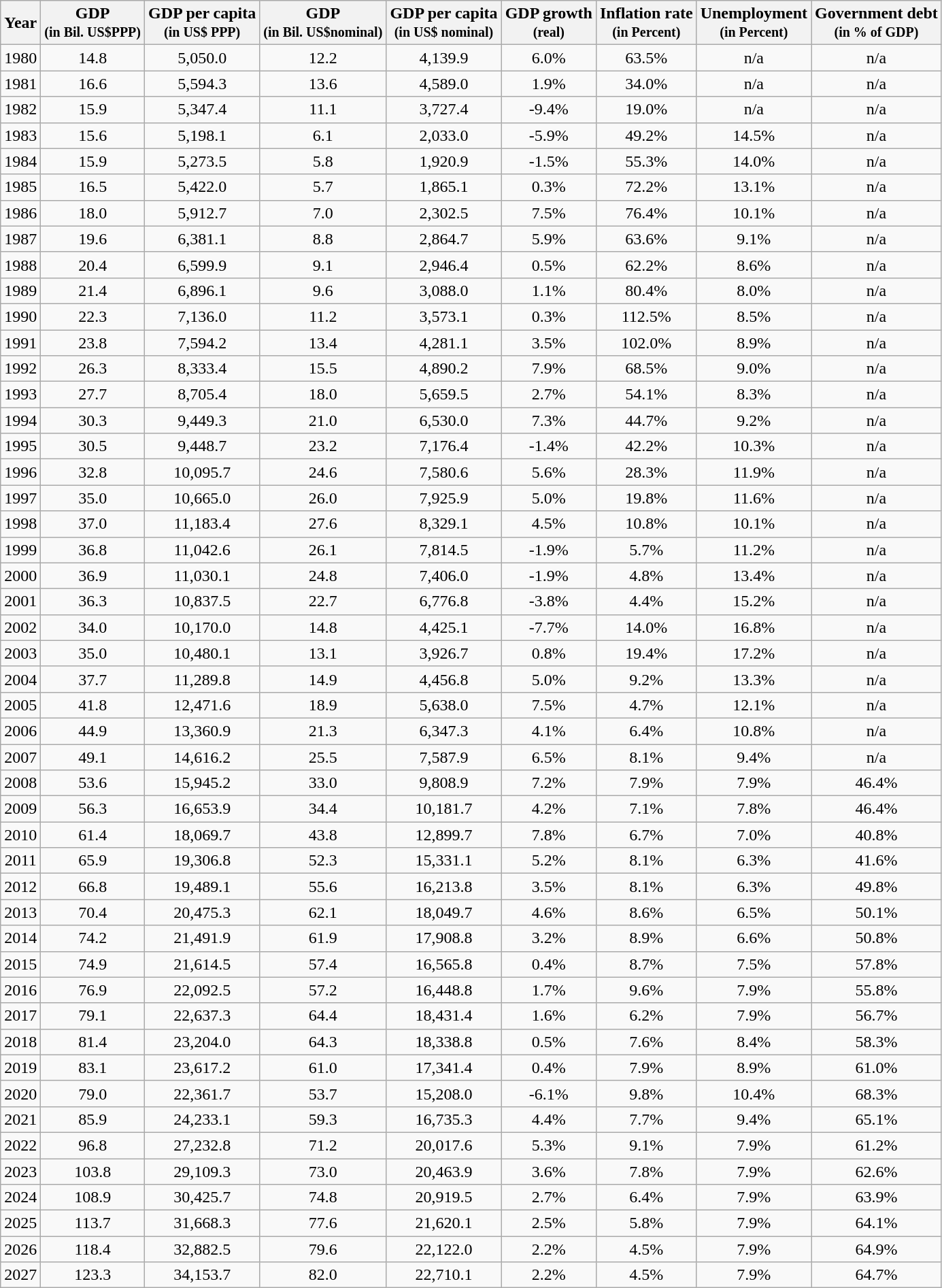<table class="wikitable" style="text-align:center;">
<tr>
<th>Year</th>
<th>GDP<br><small>(in Bil. US$PPP)</small></th>
<th>GDP per capita<br><small>(in US$ PPP)</small></th>
<th>GDP<br><small>(in Bil. US$nominal)</small></th>
<th>GDP per capita<br><small>(in US$ nominal)</small></th>
<th>GDP growth<br><small>(real)</small></th>
<th>Inflation rate<br><small>(in Percent)</small></th>
<th>Unemployment<br><small>(in Percent)</small></th>
<th>Government debt<br><small>(in % of GDP)</small></th>
</tr>
<tr>
<td>1980</td>
<td>14.8</td>
<td>5,050.0</td>
<td>12.2</td>
<td>4,139.9</td>
<td>6.0%</td>
<td>63.5%</td>
<td>n/a</td>
<td>n/a</td>
</tr>
<tr>
<td>1981</td>
<td>16.6</td>
<td>5,594.3</td>
<td>13.6</td>
<td>4,589.0</td>
<td>1.9%</td>
<td>34.0%</td>
<td>n/a</td>
<td>n/a</td>
</tr>
<tr>
<td>1982</td>
<td>15.9</td>
<td>5,347.4</td>
<td>11.1</td>
<td>3,727.4</td>
<td>-9.4%</td>
<td>19.0%</td>
<td>n/a</td>
<td>n/a</td>
</tr>
<tr>
<td>1983</td>
<td>15.6</td>
<td>5,198.1</td>
<td>6.1</td>
<td>2,033.0</td>
<td>-5.9%</td>
<td>49.2%</td>
<td>14.5%</td>
<td>n/a</td>
</tr>
<tr>
<td>1984</td>
<td>15.9</td>
<td>5,273.5</td>
<td>5.8</td>
<td>1,920.9</td>
<td>-1.5%</td>
<td>55.3%</td>
<td>14.0%</td>
<td>n/a</td>
</tr>
<tr>
<td>1985</td>
<td>16.5</td>
<td>5,422.0</td>
<td>5.7</td>
<td>1,865.1</td>
<td>0.3%</td>
<td>72.2%</td>
<td>13.1%</td>
<td>n/a</td>
</tr>
<tr>
<td>1986</td>
<td>18.0</td>
<td>5,912.7</td>
<td>7.0</td>
<td>2,302.5</td>
<td>7.5%</td>
<td>76.4%</td>
<td>10.1%</td>
<td>n/a</td>
</tr>
<tr>
<td>1987</td>
<td>19.6</td>
<td>6,381.1</td>
<td>8.8</td>
<td>2,864.7</td>
<td>5.9%</td>
<td>63.6%</td>
<td>9.1%</td>
<td>n/a</td>
</tr>
<tr>
<td>1988</td>
<td>20.4</td>
<td>6,599.9</td>
<td>9.1</td>
<td>2,946.4</td>
<td>0.5%</td>
<td>62.2%</td>
<td>8.6%</td>
<td>n/a</td>
</tr>
<tr>
<td>1989</td>
<td>21.4</td>
<td>6,896.1</td>
<td>9.6</td>
<td>3,088.0</td>
<td>1.1%</td>
<td>80.4%</td>
<td>8.0%</td>
<td>n/a</td>
</tr>
<tr>
<td>1990</td>
<td>22.3</td>
<td>7,136.0</td>
<td>11.2</td>
<td>3,573.1</td>
<td>0.3%</td>
<td>112.5%</td>
<td>8.5%</td>
<td>n/a</td>
</tr>
<tr>
<td>1991</td>
<td>23.8</td>
<td>7,594.2</td>
<td>13.4</td>
<td>4,281.1</td>
<td>3.5%</td>
<td>102.0%</td>
<td>8.9%</td>
<td>n/a</td>
</tr>
<tr>
<td>1992</td>
<td>26.3</td>
<td>8,333.4</td>
<td>15.5</td>
<td>4,890.2</td>
<td>7.9%</td>
<td>68.5%</td>
<td>9.0%</td>
<td>n/a</td>
</tr>
<tr>
<td>1993</td>
<td>27.7</td>
<td>8,705.4</td>
<td>18.0</td>
<td>5,659.5</td>
<td>2.7%</td>
<td>54.1%</td>
<td>8.3%</td>
<td>n/a</td>
</tr>
<tr>
<td>1994</td>
<td>30.3</td>
<td>9,449.3</td>
<td>21.0</td>
<td>6,530.0</td>
<td>7.3%</td>
<td>44.7%</td>
<td>9.2%</td>
<td>n/a</td>
</tr>
<tr>
<td>1995</td>
<td>30.5</td>
<td>9,448.7</td>
<td>23.2</td>
<td>7,176.4</td>
<td>-1.4%</td>
<td>42.2%</td>
<td>10.3%</td>
<td>n/a</td>
</tr>
<tr>
<td>1996</td>
<td>32.8</td>
<td>10,095.7</td>
<td>24.6</td>
<td>7,580.6</td>
<td>5.6%</td>
<td>28.3%</td>
<td>11.9%</td>
<td>n/a</td>
</tr>
<tr>
<td>1997</td>
<td>35.0</td>
<td>10,665.0</td>
<td>26.0</td>
<td>7,925.9</td>
<td>5.0%</td>
<td>19.8%</td>
<td>11.6%</td>
<td>n/a</td>
</tr>
<tr>
<td>1998</td>
<td>37.0</td>
<td>11,183.4</td>
<td>27.6</td>
<td>8,329.1</td>
<td>4.5%</td>
<td>10.8%</td>
<td>10.1%</td>
<td>n/a</td>
</tr>
<tr>
<td>1999</td>
<td>36.8</td>
<td>11,042.6</td>
<td>26.1</td>
<td>7,814.5</td>
<td>-1.9%</td>
<td>5.7%</td>
<td>11.2%</td>
<td>n/a</td>
</tr>
<tr>
<td>2000</td>
<td>36.9</td>
<td>11,030.1</td>
<td>24.8</td>
<td>7,406.0</td>
<td>-1.9%</td>
<td>4.8%</td>
<td>13.4%</td>
<td>n/a</td>
</tr>
<tr>
<td>2001</td>
<td>36.3</td>
<td>10,837.5</td>
<td>22.7</td>
<td>6,776.8</td>
<td>-3.8%</td>
<td>4.4%</td>
<td>15.2%</td>
<td>n/a</td>
</tr>
<tr>
<td>2002</td>
<td>34.0</td>
<td>10,170.0</td>
<td>14.8</td>
<td>4,425.1</td>
<td>-7.7%</td>
<td>14.0%</td>
<td>16.8%</td>
<td>n/a</td>
</tr>
<tr>
<td>2003</td>
<td>35.0</td>
<td>10,480.1</td>
<td>13.1</td>
<td>3,926.7</td>
<td>0.8%</td>
<td>19.4%</td>
<td>17.2%</td>
<td>n/a</td>
</tr>
<tr>
<td>2004</td>
<td>37.7</td>
<td>11,289.8</td>
<td>14.9</td>
<td>4,456.8</td>
<td>5.0%</td>
<td>9.2%</td>
<td>13.3%</td>
<td>n/a</td>
</tr>
<tr>
<td>2005</td>
<td>41.8</td>
<td>12,471.6</td>
<td>18.9</td>
<td>5,638.0</td>
<td>7.5%</td>
<td>4.7%</td>
<td>12.1%</td>
<td>n/a</td>
</tr>
<tr>
<td>2006</td>
<td>44.9</td>
<td>13,360.9</td>
<td>21.3</td>
<td>6,347.3</td>
<td>4.1%</td>
<td>6.4%</td>
<td>10.8%</td>
<td>n/a</td>
</tr>
<tr>
<td>2007</td>
<td>49.1</td>
<td>14,616.2</td>
<td>25.5</td>
<td>7,587.9</td>
<td>6.5%</td>
<td>8.1%</td>
<td>9.4%</td>
<td>n/a</td>
</tr>
<tr>
<td>2008</td>
<td>53.6</td>
<td>15,945.2</td>
<td>33.0</td>
<td>9,808.9</td>
<td>7.2%</td>
<td>7.9%</td>
<td>7.9%</td>
<td>46.4%</td>
</tr>
<tr>
<td>2009</td>
<td>56.3</td>
<td>16,653.9</td>
<td>34.4</td>
<td>10,181.7</td>
<td>4.2%</td>
<td>7.1%</td>
<td>7.8%</td>
<td>46.4%</td>
</tr>
<tr>
<td>2010</td>
<td>61.4</td>
<td>18,069.7</td>
<td>43.8</td>
<td>12,899.7</td>
<td>7.8%</td>
<td>6.7%</td>
<td>7.0%</td>
<td>40.8%</td>
</tr>
<tr>
<td>2011</td>
<td>65.9</td>
<td>19,306.8</td>
<td>52.3</td>
<td>15,331.1</td>
<td>5.2%</td>
<td>8.1%</td>
<td>6.3%</td>
<td>41.6%</td>
</tr>
<tr>
<td>2012</td>
<td>66.8</td>
<td>19,489.1</td>
<td>55.6</td>
<td>16,213.8</td>
<td>3.5%</td>
<td>8.1%</td>
<td>6.3%</td>
<td>49.8%</td>
</tr>
<tr>
<td>2013</td>
<td>70.4</td>
<td>20,475.3</td>
<td>62.1</td>
<td>18,049.7</td>
<td>4.6%</td>
<td>8.6%</td>
<td>6.5%</td>
<td>50.1%</td>
</tr>
<tr>
<td>2014</td>
<td>74.2</td>
<td>21,491.9</td>
<td>61.9</td>
<td>17,908.8</td>
<td>3.2%</td>
<td>8.9%</td>
<td>6.6%</td>
<td>50.8%</td>
</tr>
<tr>
<td>2015</td>
<td>74.9</td>
<td>21,614.5</td>
<td>57.4</td>
<td>16,565.8</td>
<td>0.4%</td>
<td>8.7%</td>
<td>7.5%</td>
<td>57.8%</td>
</tr>
<tr>
<td>2016</td>
<td>76.9</td>
<td>22,092.5</td>
<td>57.2</td>
<td>16,448.8</td>
<td>1.7%</td>
<td>9.6%</td>
<td>7.9%</td>
<td>55.8%</td>
</tr>
<tr>
<td>2017</td>
<td>79.1</td>
<td>22,637.3</td>
<td>64.4</td>
<td>18,431.4</td>
<td>1.6%</td>
<td>6.2%</td>
<td>7.9%</td>
<td>56.7%</td>
</tr>
<tr>
<td>2018</td>
<td>81.4</td>
<td>23,204.0</td>
<td>64.3</td>
<td>18,338.8</td>
<td>0.5%</td>
<td>7.6%</td>
<td>8.4%</td>
<td>58.3%</td>
</tr>
<tr>
<td>2019</td>
<td>83.1</td>
<td>23,617.2</td>
<td>61.0</td>
<td>17,341.4</td>
<td>0.4%</td>
<td>7.9%</td>
<td>8.9%</td>
<td>61.0%</td>
</tr>
<tr>
<td>2020</td>
<td>79.0</td>
<td>22,361.7</td>
<td>53.7</td>
<td>15,208.0</td>
<td>-6.1%</td>
<td>9.8%</td>
<td>10.4%</td>
<td>68.3%</td>
</tr>
<tr>
<td>2021</td>
<td>85.9</td>
<td>24,233.1</td>
<td>59.3</td>
<td>16,735.3</td>
<td>4.4%</td>
<td>7.7%</td>
<td>9.4%</td>
<td>65.1%</td>
</tr>
<tr>
<td>2022</td>
<td>96.8</td>
<td>27,232.8</td>
<td>71.2</td>
<td>20,017.6</td>
<td>5.3%</td>
<td>9.1%</td>
<td>7.9%</td>
<td>61.2%</td>
</tr>
<tr>
<td>2023</td>
<td>103.8</td>
<td>29,109.3</td>
<td>73.0</td>
<td>20,463.9</td>
<td>3.6%</td>
<td>7.8%</td>
<td>7.9%</td>
<td>62.6%</td>
</tr>
<tr>
<td>2024</td>
<td>108.9</td>
<td>30,425.7</td>
<td>74.8</td>
<td>20,919.5</td>
<td>2.7%</td>
<td>6.4%</td>
<td>7.9%</td>
<td>63.9%</td>
</tr>
<tr>
<td>2025</td>
<td>113.7</td>
<td>31,668.3</td>
<td>77.6</td>
<td>21,620.1</td>
<td>2.5%</td>
<td>5.8%</td>
<td>7.9%</td>
<td>64.1%</td>
</tr>
<tr>
<td>2026</td>
<td>118.4</td>
<td>32,882.5</td>
<td>79.6</td>
<td>22,122.0</td>
<td>2.2%</td>
<td>4.5%</td>
<td>7.9%</td>
<td>64.9%</td>
</tr>
<tr>
<td>2027</td>
<td>123.3</td>
<td>34,153.7</td>
<td>82.0</td>
<td>22,710.1</td>
<td>2.2%</td>
<td>4.5%</td>
<td>7.9%</td>
<td>64.7%</td>
</tr>
</table>
